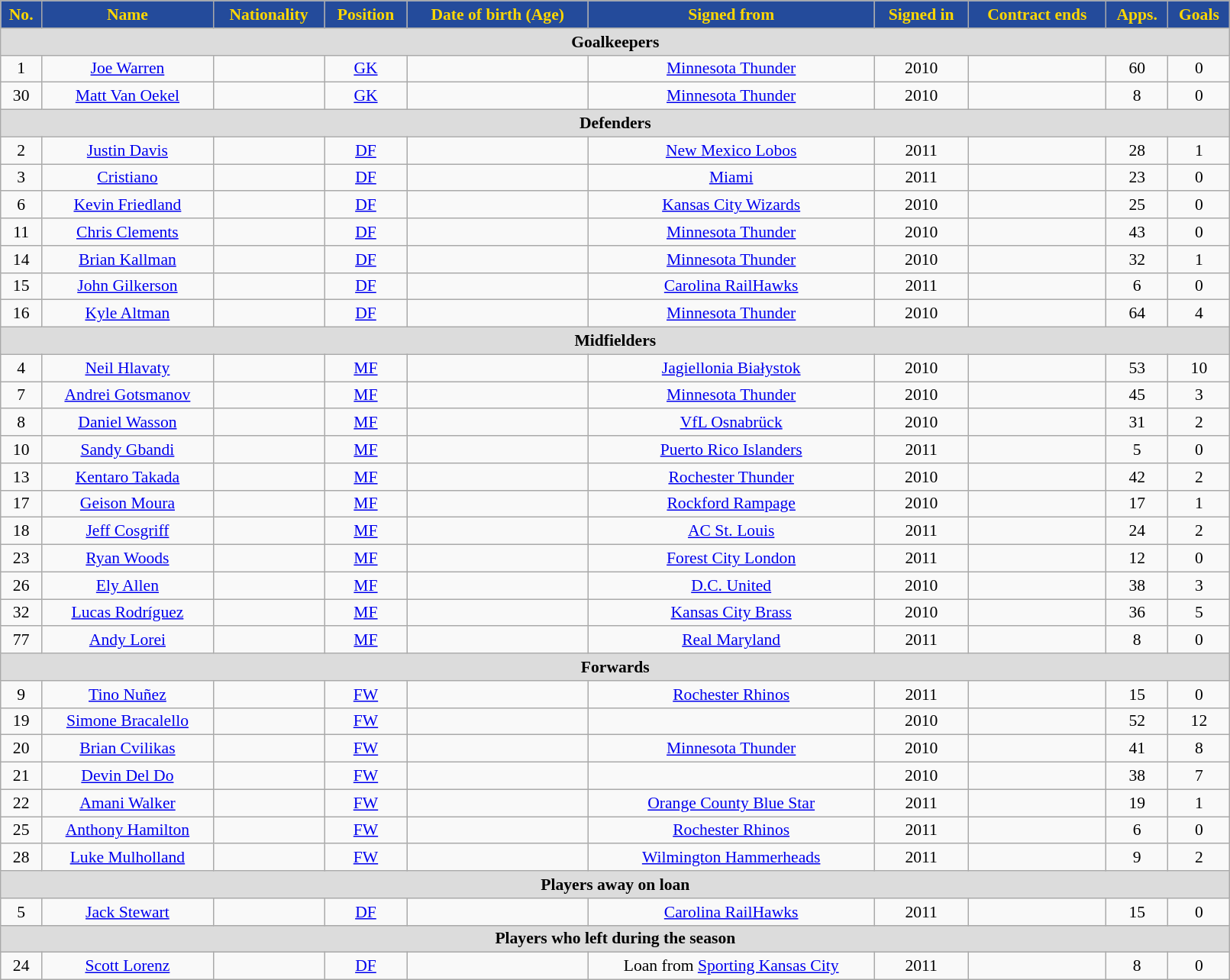<table class="wikitable"  style="text-align:center; font-size:90%; width:85%;">
<tr>
<th style="background:#244B9B; color:gold; text-align:center;">No.</th>
<th style="background:#244B9B; color:gold; text-align:center;">Name</th>
<th style="background:#244B9B; color:gold; text-align:center;">Nationality</th>
<th style="background:#244B9B; color:gold; text-align:center;">Position</th>
<th style="background:#244B9B; color:gold; text-align:center;">Date of birth (Age)</th>
<th style="background:#244B9B; color:gold; text-align:center;">Signed from</th>
<th style="background:#244B9B; color:gold; text-align:center;">Signed in</th>
<th style="background:#244B9B; color:gold; text-align:center;">Contract ends</th>
<th style="background:#244B9B; color:gold; text-align:center;">Apps.</th>
<th style="background:#244B9B; color:gold; text-align:center;">Goals</th>
</tr>
<tr>
<th colspan="11"  style="background:#dcdcdc; text-align:center;">Goalkeepers</th>
</tr>
<tr>
<td>1</td>
<td><a href='#'>Joe Warren</a></td>
<td></td>
<td><a href='#'>GK</a></td>
<td></td>
<td><a href='#'>Minnesota Thunder</a></td>
<td>2010</td>
<td></td>
<td>60</td>
<td>0</td>
</tr>
<tr>
<td>30</td>
<td><a href='#'>Matt Van Oekel</a></td>
<td></td>
<td><a href='#'>GK</a></td>
<td></td>
<td><a href='#'>Minnesota Thunder</a></td>
<td>2010</td>
<td></td>
<td>8</td>
<td>0</td>
</tr>
<tr>
<th colspan="11"  style="background:#dcdcdc; text-align:center;">Defenders</th>
</tr>
<tr>
<td>2</td>
<td><a href='#'>Justin Davis</a></td>
<td></td>
<td><a href='#'>DF</a></td>
<td></td>
<td><a href='#'>New Mexico Lobos</a></td>
<td>2011</td>
<td></td>
<td>28</td>
<td>1</td>
</tr>
<tr>
<td>3</td>
<td><a href='#'>Cristiano</a></td>
<td></td>
<td><a href='#'>DF</a></td>
<td></td>
<td><a href='#'>Miami</a></td>
<td>2011</td>
<td></td>
<td>23</td>
<td>0</td>
</tr>
<tr>
<td>6</td>
<td><a href='#'>Kevin Friedland</a></td>
<td></td>
<td><a href='#'>DF</a></td>
<td></td>
<td><a href='#'>Kansas City Wizards</a></td>
<td>2010</td>
<td></td>
<td>25</td>
<td>0</td>
</tr>
<tr>
<td>11</td>
<td><a href='#'>Chris Clements</a></td>
<td></td>
<td><a href='#'>DF</a></td>
<td></td>
<td><a href='#'>Minnesota Thunder</a></td>
<td>2010</td>
<td></td>
<td>43</td>
<td>0</td>
</tr>
<tr>
<td>14</td>
<td><a href='#'>Brian Kallman</a></td>
<td></td>
<td><a href='#'>DF</a></td>
<td></td>
<td><a href='#'>Minnesota Thunder</a></td>
<td>2010</td>
<td></td>
<td>32</td>
<td>1</td>
</tr>
<tr>
<td>15</td>
<td><a href='#'>John Gilkerson</a></td>
<td></td>
<td><a href='#'>DF</a></td>
<td></td>
<td><a href='#'>Carolina RailHawks</a></td>
<td>2011</td>
<td></td>
<td>6</td>
<td>0</td>
</tr>
<tr>
<td>16</td>
<td><a href='#'>Kyle Altman</a></td>
<td></td>
<td><a href='#'>DF</a></td>
<td></td>
<td><a href='#'>Minnesota Thunder</a></td>
<td>2010</td>
<td></td>
<td>64</td>
<td>4</td>
</tr>
<tr>
<th colspan="11"  style="background:#dcdcdc; text-align:center;">Midfielders</th>
</tr>
<tr>
<td>4</td>
<td><a href='#'>Neil Hlavaty</a></td>
<td></td>
<td><a href='#'>MF</a></td>
<td></td>
<td> <a href='#'>Jagiellonia Białystok</a></td>
<td>2010</td>
<td></td>
<td>53</td>
<td>10</td>
</tr>
<tr>
<td>7</td>
<td><a href='#'>Andrei Gotsmanov</a></td>
<td></td>
<td><a href='#'>MF</a></td>
<td></td>
<td><a href='#'>Minnesota Thunder</a></td>
<td>2010</td>
<td></td>
<td>45</td>
<td>3</td>
</tr>
<tr>
<td>8</td>
<td><a href='#'>Daniel Wasson</a></td>
<td></td>
<td><a href='#'>MF</a></td>
<td></td>
<td> <a href='#'>VfL Osnabrück</a></td>
<td>2010</td>
<td></td>
<td>31</td>
<td>2</td>
</tr>
<tr>
<td>10</td>
<td><a href='#'>Sandy Gbandi</a></td>
<td></td>
<td><a href='#'>MF</a></td>
<td></td>
<td><a href='#'>Puerto Rico Islanders</a></td>
<td>2011</td>
<td></td>
<td>5</td>
<td>0</td>
</tr>
<tr>
<td>13</td>
<td><a href='#'>Kentaro Takada</a></td>
<td></td>
<td><a href='#'>MF</a></td>
<td></td>
<td><a href='#'>Rochester Thunder</a></td>
<td>2010</td>
<td></td>
<td>42</td>
<td>2</td>
</tr>
<tr>
<td>17</td>
<td><a href='#'>Geison Moura</a></td>
<td></td>
<td><a href='#'>MF</a></td>
<td></td>
<td><a href='#'>Rockford Rampage</a></td>
<td>2010</td>
<td></td>
<td>17</td>
<td>1</td>
</tr>
<tr>
<td>18</td>
<td><a href='#'>Jeff Cosgriff</a></td>
<td></td>
<td><a href='#'>MF</a></td>
<td></td>
<td><a href='#'>AC St. Louis</a></td>
<td>2011</td>
<td></td>
<td>24</td>
<td>2</td>
</tr>
<tr>
<td>23</td>
<td><a href='#'>Ryan Woods</a></td>
<td></td>
<td><a href='#'>MF</a></td>
<td></td>
<td> <a href='#'>Forest City London</a></td>
<td>2011</td>
<td></td>
<td>12</td>
<td>0</td>
</tr>
<tr>
<td>26</td>
<td><a href='#'>Ely Allen</a></td>
<td></td>
<td><a href='#'>MF</a></td>
<td></td>
<td><a href='#'>D.C. United</a></td>
<td>2010</td>
<td></td>
<td>38</td>
<td>3</td>
</tr>
<tr>
<td>32</td>
<td><a href='#'>Lucas Rodríguez</a></td>
<td></td>
<td><a href='#'>MF</a></td>
<td></td>
<td><a href='#'>Kansas City Brass</a></td>
<td>2010</td>
<td></td>
<td>36</td>
<td>5</td>
</tr>
<tr>
<td>77</td>
<td><a href='#'>Andy Lorei</a></td>
<td></td>
<td><a href='#'>MF</a></td>
<td></td>
<td><a href='#'>Real Maryland</a></td>
<td>2011</td>
<td></td>
<td>8</td>
<td>0</td>
</tr>
<tr>
<th colspan="11"  style="background:#dcdcdc; text-align:center;">Forwards</th>
</tr>
<tr>
<td>9</td>
<td><a href='#'>Tino Nuñez</a></td>
<td></td>
<td><a href='#'>FW</a></td>
<td></td>
<td><a href='#'>Rochester Rhinos</a></td>
<td>2011</td>
<td></td>
<td>15</td>
<td>0</td>
</tr>
<tr>
<td>19</td>
<td><a href='#'>Simone Bracalello</a></td>
<td></td>
<td><a href='#'>FW</a></td>
<td></td>
<td></td>
<td>2010</td>
<td></td>
<td>52</td>
<td>12</td>
</tr>
<tr>
<td>20</td>
<td><a href='#'>Brian Cvilikas</a></td>
<td></td>
<td><a href='#'>FW</a></td>
<td></td>
<td><a href='#'>Minnesota Thunder</a></td>
<td>2010</td>
<td></td>
<td>41</td>
<td>8</td>
</tr>
<tr>
<td>21</td>
<td><a href='#'>Devin Del Do</a></td>
<td></td>
<td><a href='#'>FW</a></td>
<td></td>
<td></td>
<td>2010</td>
<td></td>
<td>38</td>
<td>7</td>
</tr>
<tr>
<td>22</td>
<td><a href='#'>Amani Walker</a></td>
<td></td>
<td><a href='#'>FW</a></td>
<td></td>
<td><a href='#'>Orange County Blue Star</a></td>
<td>2011</td>
<td></td>
<td>19</td>
<td>1</td>
</tr>
<tr>
<td>25</td>
<td><a href='#'>Anthony Hamilton</a></td>
<td></td>
<td><a href='#'>FW</a></td>
<td></td>
<td><a href='#'>Rochester Rhinos</a></td>
<td>2011</td>
<td></td>
<td>6</td>
<td>0</td>
</tr>
<tr>
<td>28</td>
<td><a href='#'>Luke Mulholland</a></td>
<td></td>
<td><a href='#'>FW</a></td>
<td></td>
<td><a href='#'>Wilmington Hammerheads</a></td>
<td>2011</td>
<td></td>
<td>9</td>
<td>2</td>
</tr>
<tr>
<th colspan="11"  style="background:#dcdcdc; text-align:center;">Players away on loan</th>
</tr>
<tr>
<td>5</td>
<td><a href='#'>Jack Stewart</a></td>
<td></td>
<td><a href='#'>DF</a></td>
<td></td>
<td><a href='#'>Carolina RailHawks</a></td>
<td>2011</td>
<td></td>
<td>15</td>
<td>0</td>
</tr>
<tr>
<th colspan="11"  style="background:#dcdcdc; text-align:center;">Players who left during the season</th>
</tr>
<tr>
<td>24</td>
<td><a href='#'>Scott Lorenz</a></td>
<td></td>
<td><a href='#'>DF</a></td>
<td></td>
<td>Loan from <a href='#'>Sporting Kansas City</a></td>
<td>2011</td>
<td></td>
<td>8</td>
<td>0</td>
</tr>
</table>
